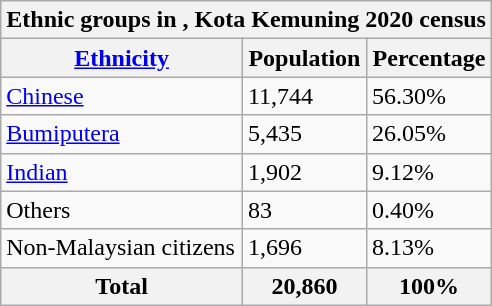<table class="wikitable">
<tr>
<th style="text-align:center;" colspan="3">Ethnic groups in , Kota Kemuning 2020 census</th>
</tr>
<tr>
<th><a href='#'>Ethnicity</a></th>
<th>Population</th>
<th>Percentage</th>
</tr>
<tr>
<td><a href='#'>Chinese</a></td>
<td>11,744</td>
<td>56.30%</td>
</tr>
<tr>
<td><a href='#'>Bumiputera</a></td>
<td>5,435</td>
<td>26.05%</td>
</tr>
<tr>
<td><a href='#'>Indian</a></td>
<td>1,902</td>
<td>9.12%</td>
</tr>
<tr>
<td>Others</td>
<td>83</td>
<td>0.40%</td>
</tr>
<tr>
<td>Non-Malaysian citizens</td>
<td>1,696</td>
<td>8.13%</td>
</tr>
<tr>
<th>Total</th>
<th>20,860</th>
<th>100%</th>
</tr>
</table>
